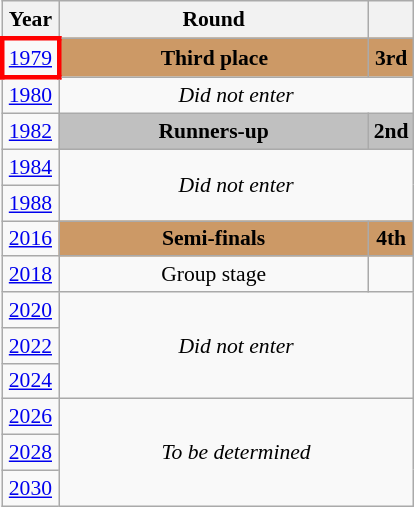<table class="wikitable" style="text-align: center; font-size:90%">
<tr>
<th>Year</th>
<th style="width:200px">Round</th>
<th></th>
</tr>
<tr>
<td style="border: 3px solid red"><a href='#'>1979</a></td>
<td bgcolor="cc9966"><strong>Third place</strong></td>
<td bgcolor="cc9966"><strong>3rd</strong></td>
</tr>
<tr>
<td><a href='#'>1980</a></td>
<td colspan="2"><em>Did not enter</em></td>
</tr>
<tr>
<td><a href='#'>1982</a></td>
<td bgcolor=Silver><strong>Runners-up</strong></td>
<td bgcolor=Silver><strong>2nd</strong></td>
</tr>
<tr>
<td><a href='#'>1984</a></td>
<td colspan="2" rowspan="2"><em>Did not enter</em></td>
</tr>
<tr>
<td><a href='#'>1988</a></td>
</tr>
<tr>
<td><a href='#'>2016</a></td>
<td bgcolor="cc9966"><strong>Semi-finals</strong></td>
<td bgcolor="cc9966"><strong>4th</strong></td>
</tr>
<tr>
<td><a href='#'>2018</a></td>
<td>Group stage</td>
<td></td>
</tr>
<tr>
<td><a href='#'>2020</a></td>
<td colspan="2" rowspan="3"><em>Did not enter</em></td>
</tr>
<tr>
<td><a href='#'>2022</a></td>
</tr>
<tr>
<td><a href='#'>2024</a></td>
</tr>
<tr>
<td><a href='#'>2026</a></td>
<td colspan="2" rowspan="3"><em>To be determined</em></td>
</tr>
<tr>
<td><a href='#'>2028</a></td>
</tr>
<tr>
<td><a href='#'>2030</a></td>
</tr>
</table>
